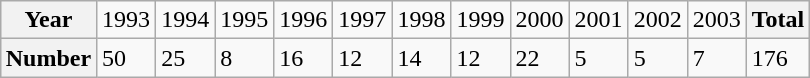<table class="wikitable" style="margin:1em auto;">
<tr>
<th>Year</th>
<td>1993</td>
<td>1994</td>
<td>1995</td>
<td>1996</td>
<td>1997</td>
<td>1998</td>
<td>1999</td>
<td>2000</td>
<td>2001</td>
<td>2002</td>
<td>2003</td>
<th>Total</th>
</tr>
<tr>
<th>Number</th>
<td>50</td>
<td>25</td>
<td>8</td>
<td>16</td>
<td>12</td>
<td>14</td>
<td>12</td>
<td>22</td>
<td>5</td>
<td>5</td>
<td>7</td>
<td>176</td>
</tr>
</table>
